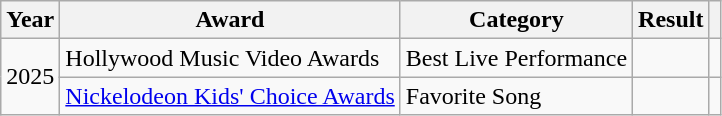<table class="wikitable sortable plainrowheaders">
<tr>
<th scope="col">Year</th>
<th scope="col">Award</th>
<th scope="col">Category</th>
<th scope="col">Result</th>
<th class="unsortable"></th>
</tr>
<tr>
<td rowspan="2" style="text-align:center">2025</td>
<td scope="row">Hollywood Music Video Awards</td>
<td>Best Live Performance </td>
<td></td>
<td style="text-align:center"></td>
</tr>
<tr>
<td><a href='#'>Nickelodeon Kids' Choice Awards</a></td>
<td>Favorite Song</td>
<td></td>
<td style="text-align:center;"></td>
</tr>
</table>
